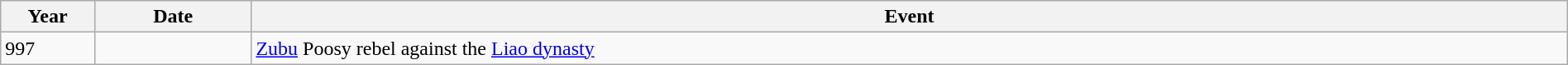<table class="wikitable" width="100%">
<tr>
<th style="width:6%">Year</th>
<th style="width:10%">Date</th>
<th>Event</th>
</tr>
<tr>
<td>997</td>
<td></td>
<td><a href='#'>Zubu</a> Poosy rebel against the <a href='#'>Liao dynasty</a></td>
</tr>
</table>
